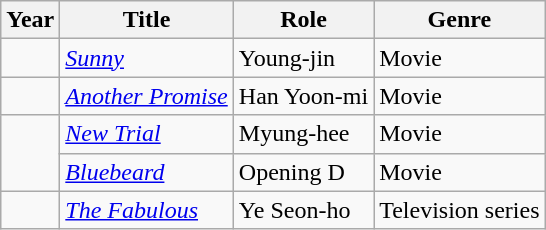<table class="wikitable">
<tr>
<th>Year</th>
<th>Title</th>
<th>Role</th>
<th>Genre</th>
</tr>
<tr>
<td></td>
<td><em><a href='#'>Sunny</a></em></td>
<td>Young-jin</td>
<td>Movie</td>
</tr>
<tr>
<td></td>
<td><em><a href='#'>Another Promise</a></em></td>
<td>Han Yoon-mi</td>
<td>Movie</td>
</tr>
<tr>
<td rowspan="2"></td>
<td><em><a href='#'>New Trial</a></em></td>
<td>Myung-hee</td>
<td>Movie</td>
</tr>
<tr>
<td><em><a href='#'>Bluebeard</a></em></td>
<td>Opening D</td>
<td>Movie</td>
</tr>
<tr>
<td></td>
<td><em><a href='#'>The Fabulous</a></em></td>
<td>Ye Seon-ho</td>
<td>Television series</td>
</tr>
</table>
